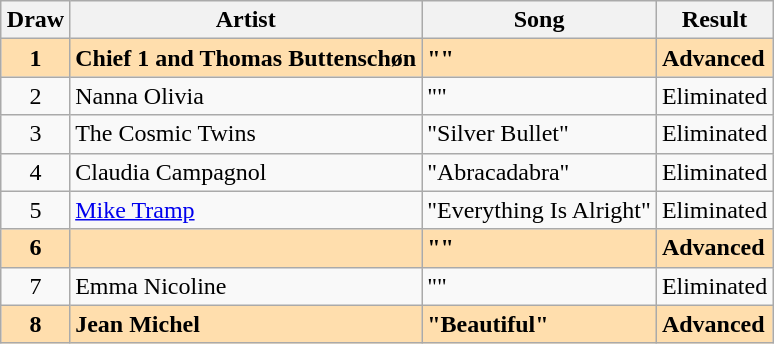<table class="sortable wikitable" style="margin: 1em auto 1em auto; text-align:center">
<tr>
<th>Draw</th>
<th>Artist</th>
<th>Song</th>
<th>Result</th>
</tr>
<tr style="font-weight:bold; background:navajowhite;">
<td>1</td>
<td align="left">Chief 1 and Thomas Buttenschøn</td>
<td align="left">""</td>
<td align="left">Advanced</td>
</tr>
<tr>
<td>2</td>
<td align="left">Nanna Olivia</td>
<td align="left">""</td>
<td align="left">Eliminated</td>
</tr>
<tr>
<td>3</td>
<td align="left" data-sort-value="Cosmic Twins, The">The Cosmic Twins</td>
<td align="left">"Silver Bullet"</td>
<td align="left">Eliminated</td>
</tr>
<tr>
<td>4</td>
<td align="left">Claudia Campagnol</td>
<td align="left">"Abracadabra"</td>
<td align="left">Eliminated</td>
</tr>
<tr>
<td>5</td>
<td align="left"><a href='#'>Mike Tramp</a></td>
<td align="left">"Everything Is Alright"</td>
<td align="left">Eliminated</td>
</tr>
<tr style="font-weight:bold; background:navajowhite;">
<td>6</td>
<td align="left"></td>
<td align="left">""</td>
<td align="left">Advanced</td>
</tr>
<tr>
<td>7</td>
<td align="left">Emma Nicoline</td>
<td align="left">""</td>
<td align="left">Eliminated</td>
</tr>
<tr style="font-weight:bold; background:navajowhite;">
<td>8</td>
<td align="left">Jean Michel</td>
<td align="left">"Beautiful"</td>
<td align="left">Advanced</td>
</tr>
</table>
